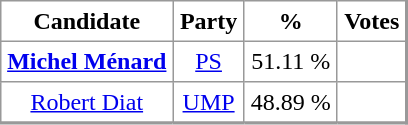<table align="center" rules="all" cellspacing="0" cellpadding="4" style="border: 1px solid #999; border-right: 2px solid #999; border-bottom: 2px solid #999">
<tr>
<th>Candidate</th>
<th>Party</th>
<th>%</th>
<th>Votes</th>
</tr>
<tr align=center>
<td><strong><a href='#'>Michel Ménard</a></strong></td>
<td><a href='#'>PS</a></td>
<td>51.11 %</td>
<td></td>
</tr>
<tr align=center>
<td><a href='#'>Robert Diat</a></td>
<td><a href='#'>UMP</a></td>
<td>48.89 %</td>
<td></td>
</tr>
<tr>
</tr>
</table>
